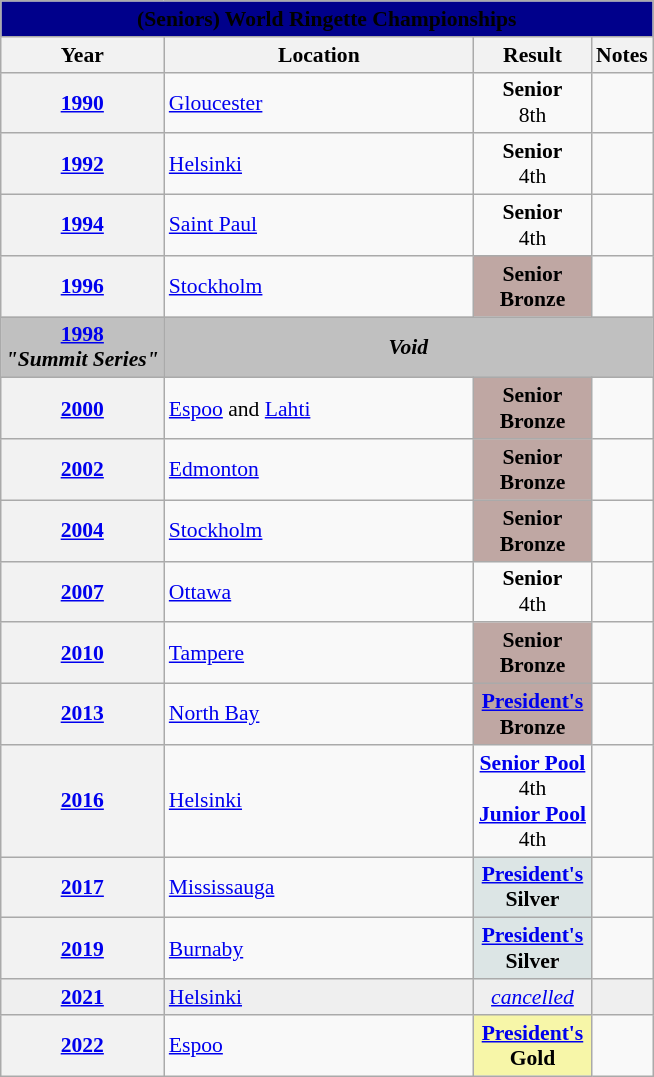<table class="wikitable" style="text-align:left; font-size:90%;">
<tr>
<th style=background:DarkBlue colspan=4><span>(Seniors) World Ringette Championships</span></th>
</tr>
<tr>
<th>Year</th>
<th width=200>Location</th>
<th style="text-align:center">Result</th>
<th>Notes</th>
</tr>
<tr>
<th><a href='#'>1990</a></th>
<td> <a href='#'>Gloucester</a></td>
<td style="text-align:center"><strong>Senior</strong><br>8th</td>
<td></td>
</tr>
<tr>
<th><a href='#'>1992</a></th>
<td> <a href='#'>Helsinki</a></td>
<td style="text-align:center"><strong>Senior</strong><br>4th</td>
<td></td>
</tr>
<tr>
<th><a href='#'>1994</a></th>
<td> <a href='#'>Saint Paul</a></td>
<td style="text-align:center"><strong>Senior</strong><br>4th</td>
<td></td>
</tr>
<tr>
<th><a href='#'>1996</a></th>
<td> <a href='#'>Stockholm</a></td>
<td style="background:#BFA7A3; text-align:center";><strong>Senior</strong><br><strong>Bronze</strong></td>
<td></td>
</tr>
<tr>
<th style="background:silver; "text-align:center"><a href='#'>1998</a><br><em>"Summit Series"</em></th>
<th style=background:silver colspan=3 "text-align:center"><strong><em>Void</em></strong></th>
</tr>
<tr>
<th><a href='#'>2000</a></th>
<td> <a href='#'>Espoo</a> and <a href='#'>Lahti</a></td>
<td style="background:#BFA7A3; text-align:center";><strong>Senior</strong><br><strong>Bronze</strong></td>
<td></td>
</tr>
<tr>
<th><a href='#'>2002</a></th>
<td> <a href='#'>Edmonton</a></td>
<td style="background:#BFA7A3; text-align:center";><strong>Senior</strong><br><strong>Bronze</strong></td>
<td></td>
</tr>
<tr>
<th><a href='#'>2004</a></th>
<td> <a href='#'>Stockholm</a></td>
<td style="background:#BFA7A3; text-align:center";><strong>Senior</strong><br><strong>Bronze</strong></td>
<td></td>
</tr>
<tr>
<th><a href='#'>2007</a></th>
<td> <a href='#'>Ottawa</a></td>
<td style="text-align:center"><strong>Senior</strong><br>4th</td>
<td></td>
</tr>
<tr>
<th><a href='#'>2010</a></th>
<td> <a href='#'>Tampere</a></td>
<td style="background:#BFA7A3; text-align:center";><strong>Senior</strong><br><strong>Bronze</strong></td>
<td></td>
</tr>
<tr>
<th><a href='#'>2013</a></th>
<td> <a href='#'>North Bay</a></td>
<td style="background:#BFA7A3; text-align:center";><strong><a href='#'>President's</a></strong><br><strong>Bronze</strong></td>
<td></td>
</tr>
<tr>
<th><a href='#'>2016</a></th>
<td> <a href='#'>Helsinki</a></td>
<td style="text-align:center"><strong><a href='#'>Senior Pool</a></strong><br>4th<br> <strong><a href='#'>Junior Pool</a></strong><br>4th</td>
<td></td>
</tr>
<tr>
<th><a href='#'>2017</a></th>
<td> <a href='#'>Mississauga</a></td>
<td style="background-color:#DCE5E5; text-align:center";><strong><a href='#'>President's</a></strong><br><strong>Silver</strong></td>
<td></td>
</tr>
<tr>
<th><a href='#'>2019</a></th>
<td> <a href='#'>Burnaby</a></td>
<td style="background-color:#DCE5E5; text-align:center";><strong><a href='#'>President's</a></strong><br><strong>Silver</strong></td>
<td></td>
</tr>
<tr>
<th style="background:#eeee"><a href='#'>2021</a></th>
<td style="background:#eeee"> <a href='#'>Helsinki</a></td>
<td style="background:#eeee" align=center><em><a href='#'>cancelled</a></em></td>
<td style="background:#eeee"></td>
</tr>
<tr>
<th><a href='#'>2022</a></th>
<td> <a href='#'>Espoo</a></td>
<td style="background:#f7f6a8; text-align:center";><strong><a href='#'>President's</a></strong><br><strong>Gold</strong></td>
<td></td>
</tr>
</table>
